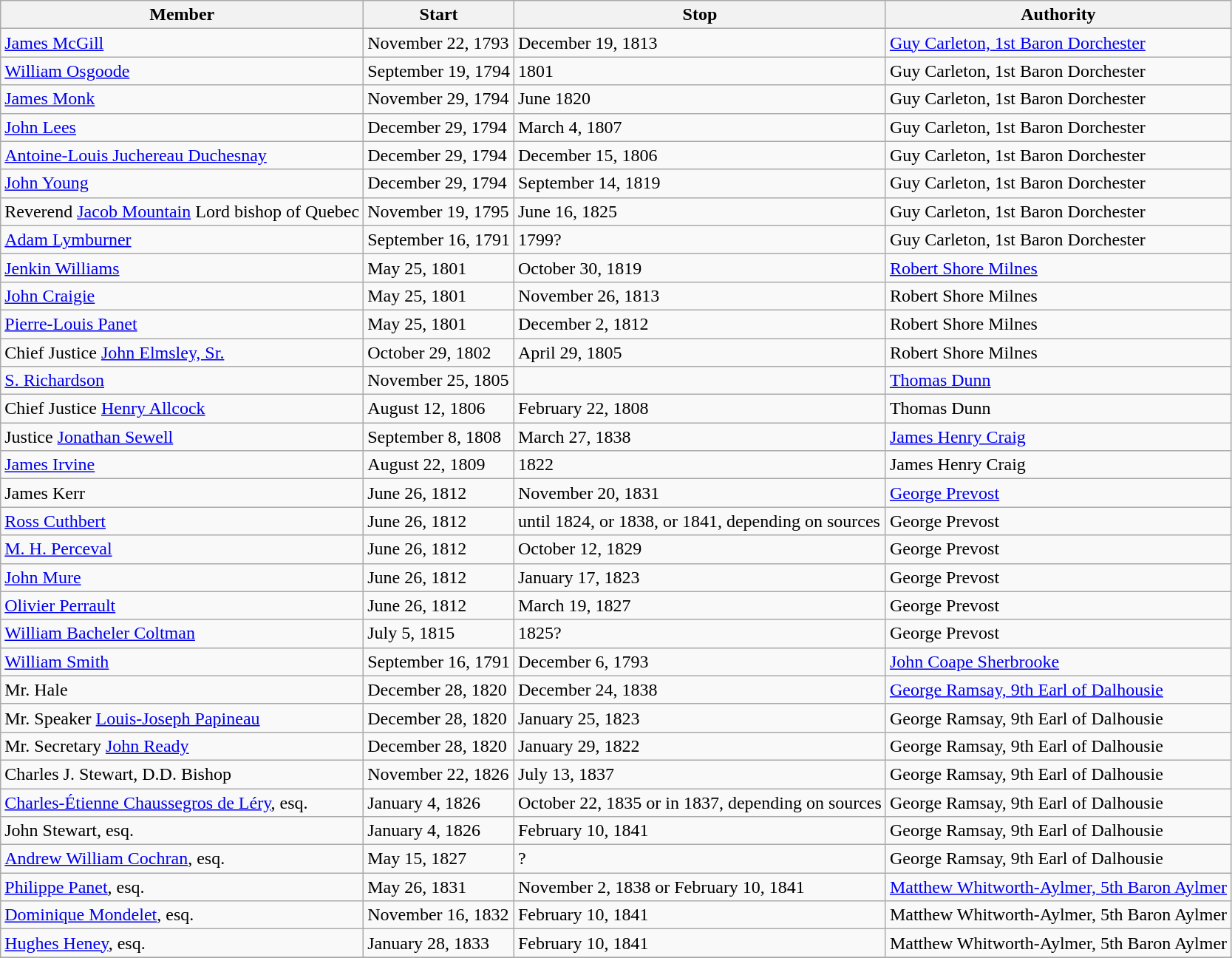<table class="wikitable">
<tr>
<th>Member</th>
<th>Start </th>
<th>Stop</th>
<th>Authority</th>
</tr>
<tr>
<td><a href='#'>James McGill</a></td>
<td>November 22, 1793</td>
<td>December 19, 1813 </td>
<td><a href='#'>Guy Carleton, 1st Baron Dorchester</a></td>
</tr>
<tr>
<td><a href='#'>William Osgoode</a></td>
<td>September 19, 1794</td>
<td>1801</td>
<td>Guy Carleton, 1st Baron Dorchester</td>
</tr>
<tr>
<td><a href='#'>James Monk</a></td>
<td>November 29, 1794</td>
<td>June 1820 </td>
<td>Guy Carleton, 1st Baron Dorchester</td>
</tr>
<tr>
<td><a href='#'>John Lees</a></td>
<td>December 29, 1794</td>
<td>March 4, 1807 </td>
<td>Guy Carleton, 1st Baron Dorchester</td>
</tr>
<tr>
<td><a href='#'>Antoine-Louis Juchereau Duchesnay</a></td>
<td>December 29, 1794</td>
<td>December 15, 1806 </td>
<td>Guy Carleton, 1st Baron Dorchester</td>
</tr>
<tr>
<td><a href='#'>John Young</a></td>
<td>December 29, 1794</td>
<td>September 14, 1819 </td>
<td>Guy Carleton, 1st Baron Dorchester</td>
</tr>
<tr>
<td>Reverend <a href='#'>Jacob Mountain</a> Lord bishop of Quebec</td>
<td>November 19, 1795</td>
<td>June 16, 1825 </td>
<td>Guy Carleton, 1st Baron Dorchester</td>
</tr>
<tr>
<td><a href='#'>Adam Lymburner</a></td>
<td>September 16, 1791</td>
<td>1799?</td>
<td>Guy Carleton, 1st Baron Dorchester</td>
</tr>
<tr>
<td><a href='#'>Jenkin Williams</a></td>
<td>May 25, 1801</td>
<td>October 30, 1819 </td>
<td><a href='#'>Robert Shore Milnes</a></td>
</tr>
<tr>
<td><a href='#'>John Craigie</a></td>
<td>May 25, 1801</td>
<td>November 26, 1813 </td>
<td>Robert Shore Milnes</td>
</tr>
<tr>
<td><a href='#'>Pierre-Louis Panet</a></td>
<td>May 25, 1801</td>
<td>December 2, 1812 </td>
<td>Robert Shore Milnes</td>
</tr>
<tr>
<td>Chief Justice <a href='#'>John Elmsley, Sr.</a></td>
<td>October 29, 1802</td>
<td>April 29, 1805 </td>
<td>Robert Shore Milnes</td>
</tr>
<tr>
<td><a href='#'>S. Richardson</a></td>
<td>November 25, 1805</td>
<td></td>
<td><a href='#'>Thomas Dunn</a></td>
</tr>
<tr>
<td>Chief Justice <a href='#'>Henry Allcock</a></td>
<td>August 12, 1806</td>
<td>February 22, 1808</td>
<td>Thomas Dunn</td>
</tr>
<tr>
<td>Justice <a href='#'>Jonathan Sewell</a></td>
<td>September 8, 1808</td>
<td>March 27, 1838 </td>
<td><a href='#'>James Henry Craig</a></td>
</tr>
<tr>
<td><a href='#'>James Irvine</a></td>
<td>August 22, 1809</td>
<td>1822 </td>
<td>James Henry Craig</td>
</tr>
<tr>
<td>James Kerr</td>
<td>June 26, 1812</td>
<td>November 20, 1831 </td>
<td><a href='#'>George Prevost</a></td>
</tr>
<tr>
<td><a href='#'>Ross Cuthbert</a></td>
<td>June 26, 1812</td>
<td>until 1824, or 1838, or 1841, depending on sources</td>
<td>George Prevost</td>
</tr>
<tr>
<td><a href='#'>M. H. Perceval</a></td>
<td>June 26, 1812</td>
<td>October 12, 1829 </td>
<td>George Prevost</td>
</tr>
<tr>
<td><a href='#'>John Mure</a></td>
<td>June 26, 1812</td>
<td>January 17, 1823 </td>
<td>George Prevost</td>
</tr>
<tr>
<td><a href='#'>Olivier Perrault</a></td>
<td>June 26, 1812</td>
<td>March 19, 1827 </td>
<td>George Prevost</td>
</tr>
<tr>
<td><a href='#'>William Bacheler Coltman</a></td>
<td>July 5, 1815</td>
<td>1825?</td>
<td>George Prevost</td>
</tr>
<tr>
<td><a href='#'>William Smith</a></td>
<td>September 16, 1791</td>
<td>December 6, 1793</td>
<td><a href='#'>John Coape Sherbrooke</a></td>
</tr>
<tr>
<td>Mr. Hale</td>
<td>December 28, 1820</td>
<td>December 24, 1838 </td>
<td><a href='#'>George Ramsay, 9th Earl of Dalhousie</a></td>
</tr>
<tr>
<td>Mr. Speaker <a href='#'>Louis-Joseph Papineau</a></td>
<td>December 28, 1820</td>
<td>January 25, 1823 </td>
<td>George Ramsay, 9th Earl of Dalhousie</td>
</tr>
<tr>
<td>Mr. Secretary <a href='#'>John Ready</a></td>
<td>December 28, 1820</td>
<td>January 29, 1822 </td>
<td>George Ramsay, 9th Earl of Dalhousie</td>
</tr>
<tr>
<td>Charles J. Stewart, D.D. Bishop</td>
<td>November 22, 1826</td>
<td>July 13, 1837 </td>
<td>George Ramsay, 9th Earl of Dalhousie</td>
</tr>
<tr>
<td><a href='#'>Charles-Étienne Chaussegros de Léry</a>, esq.</td>
<td>January 4, 1826</td>
<td>October 22, 1835 or in 1837, depending on sources </td>
<td>George Ramsay, 9th Earl of Dalhousie</td>
</tr>
<tr>
<td>John Stewart, esq.</td>
<td>January 4, 1826</td>
<td>February 10, 1841 </td>
<td>George Ramsay, 9th Earl of Dalhousie</td>
</tr>
<tr>
<td><a href='#'>Andrew William Cochran</a>, esq.</td>
<td>May 15, 1827</td>
<td>?</td>
<td>George Ramsay, 9th Earl of Dalhousie</td>
</tr>
<tr>
<td><a href='#'>Philippe Panet</a>, esq.</td>
<td>May 26, 1831</td>
<td>November 2, 1838 or February 10, 1841</td>
<td><a href='#'>Matthew Whitworth-Aylmer, 5th Baron Aylmer</a></td>
</tr>
<tr>
<td><a href='#'>Dominique Mondelet</a>, esq.</td>
<td>November 16, 1832</td>
<td>February 10, 1841 </td>
<td>Matthew Whitworth-Aylmer, 5th Baron Aylmer</td>
</tr>
<tr>
<td><a href='#'>Hughes Heney</a>, esq.</td>
<td>January 28, 1833</td>
<td>February 10, 1841 </td>
<td>Matthew Whitworth-Aylmer, 5th Baron Aylmer</td>
</tr>
<tr>
</tr>
</table>
